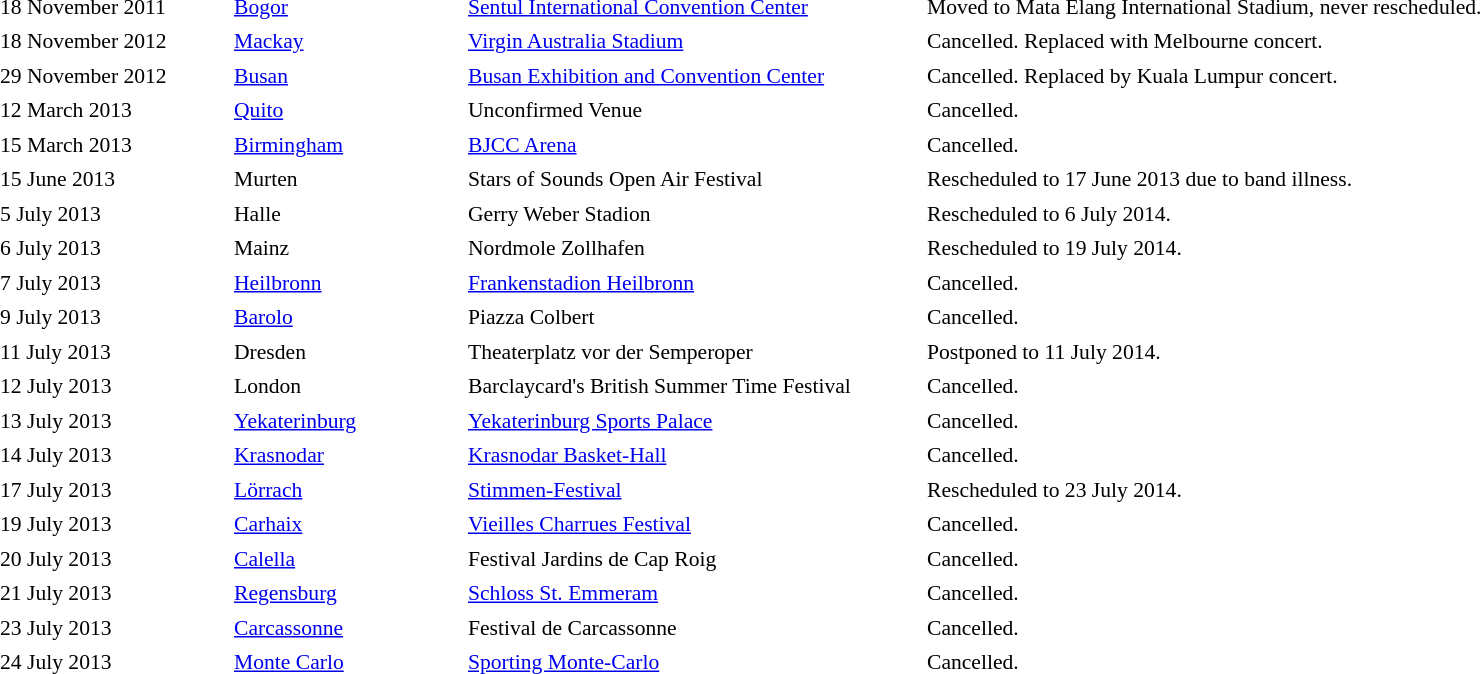<table cellpadding="2" style="border: 0px solid darkgray; font-size:90%">
<tr>
<th width="150"></th>
<th width="150"></th>
<th width="300"></th>
<th width="600"></th>
</tr>
<tr border="0">
<td>18 November 2011</td>
<td><a href='#'>Bogor</a></td>
<td><a href='#'>Sentul International Convention Center</a></td>
<td>Moved to Mata Elang International Stadium, never rescheduled.</td>
</tr>
<tr>
<td>18 November 2012</td>
<td><a href='#'>Mackay</a></td>
<td><a href='#'>Virgin Australia Stadium</a></td>
<td>Cancelled. Replaced with Melbourne concert.</td>
</tr>
<tr>
<td>29 November 2012</td>
<td><a href='#'>Busan</a></td>
<td><a href='#'>Busan Exhibition and Convention Center</a></td>
<td>Cancelled. Replaced by Kuala Lumpur concert.</td>
</tr>
<tr>
<td>12 March 2013</td>
<td><a href='#'>Quito</a></td>
<td>Unconfirmed Venue</td>
<td>Cancelled.</td>
</tr>
<tr>
<td>15 March 2013</td>
<td><a href='#'>Birmingham</a></td>
<td><a href='#'>BJCC Arena</a></td>
<td>Cancelled.</td>
</tr>
<tr>
<td>15 June 2013</td>
<td>Murten</td>
<td>Stars of Sounds Open Air Festival</td>
<td>Rescheduled to 17 June 2013 due to band illness.</td>
</tr>
<tr>
<td>5 July 2013</td>
<td>Halle</td>
<td>Gerry Weber Stadion</td>
<td>Rescheduled to 6 July 2014.</td>
</tr>
<tr>
<td>6 July 2013</td>
<td>Mainz</td>
<td>Nordmole Zollhafen</td>
<td>Rescheduled to 19 July 2014.</td>
</tr>
<tr>
<td>7 July 2013</td>
<td><a href='#'>Heilbronn</a></td>
<td><a href='#'>Frankenstadion Heilbronn</a></td>
<td>Cancelled.</td>
</tr>
<tr>
<td>9 July 2013</td>
<td><a href='#'>Barolo</a></td>
<td>Piazza Colbert</td>
<td>Cancelled.</td>
</tr>
<tr>
<td>11 July 2013</td>
<td>Dresden</td>
<td>Theaterplatz vor der Semperoper</td>
<td>Postponed to 11 July 2014.</td>
</tr>
<tr>
<td>12 July 2013</td>
<td>London</td>
<td>Barclaycard's British Summer Time Festival</td>
<td>Cancelled.</td>
</tr>
<tr>
<td>13 July 2013</td>
<td><a href='#'>Yekaterinburg</a></td>
<td><a href='#'>Yekaterinburg Sports Palace</a></td>
<td>Cancelled.</td>
</tr>
<tr>
<td>14 July 2013</td>
<td><a href='#'>Krasnodar</a></td>
<td><a href='#'>Krasnodar Basket-Hall</a></td>
<td>Cancelled.</td>
</tr>
<tr>
<td>17 July 2013</td>
<td><a href='#'>Lörrach</a></td>
<td><a href='#'>Stimmen-Festival</a></td>
<td>Rescheduled to 23 July 2014.</td>
</tr>
<tr>
<td>19 July 2013</td>
<td><a href='#'>Carhaix</a></td>
<td><a href='#'>Vieilles Charrues Festival</a></td>
<td>Cancelled.</td>
</tr>
<tr>
<td>20 July 2013</td>
<td><a href='#'>Calella</a></td>
<td>Festival Jardins de Cap Roig</td>
<td>Cancelled.</td>
</tr>
<tr>
<td>21 July 2013</td>
<td><a href='#'>Regensburg</a></td>
<td><a href='#'>Schloss St. Emmeram</a></td>
<td>Cancelled.</td>
</tr>
<tr>
<td>23 July 2013</td>
<td><a href='#'>Carcassonne</a></td>
<td>Festival de Carcassonne</td>
<td>Cancelled.</td>
</tr>
<tr>
<td>24 July 2013</td>
<td><a href='#'>Monte Carlo</a></td>
<td><a href='#'>Sporting Monte-Carlo</a></td>
<td>Cancelled.</td>
</tr>
</table>
